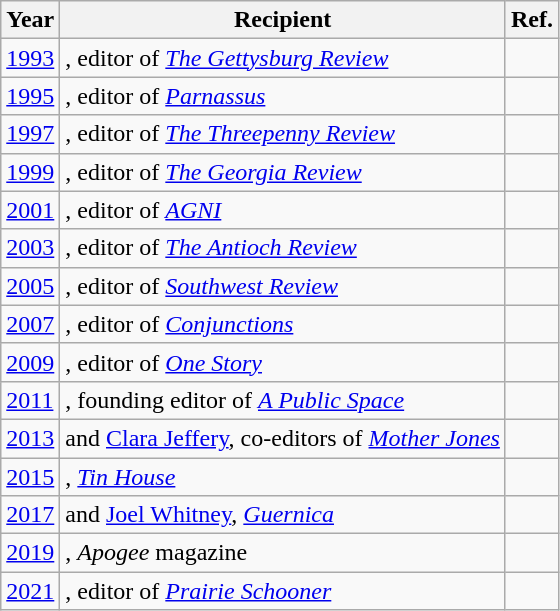<table class="wikitable sortable mw-collapsible">
<tr>
<th>Year</th>
<th>Recipient</th>
<th>Ref.</th>
</tr>
<tr>
<td><a href='#'>1993</a></td>
<td>, editor of  <em><a href='#'>The Gettysburg Review</a></em></td>
<td></td>
</tr>
<tr>
<td><a href='#'>1995</a></td>
<td>, editor of <em><a href='#'>Parnassus</a></em></td>
<td></td>
</tr>
<tr>
<td><a href='#'>1997</a></td>
<td>, editor of <em><a href='#'>The Threepenny Review</a></em></td>
<td></td>
</tr>
<tr>
<td><a href='#'>1999</a></td>
<td>, editor of <em><a href='#'>The Georgia Review</a></em></td>
<td></td>
</tr>
<tr>
<td><a href='#'>2001</a></td>
<td>, editor of <em><a href='#'>AGNI</a></em></td>
<td></td>
</tr>
<tr>
<td><a href='#'>2003</a></td>
<td>, editor of <em><a href='#'>The Antioch Review</a></em></td>
<td></td>
</tr>
<tr>
<td><a href='#'>2005</a></td>
<td>, editor of <em><a href='#'>Southwest Review</a></em></td>
<td></td>
</tr>
<tr>
<td><a href='#'>2007</a></td>
<td>, editor of <em><a href='#'>Conjunctions</a></em></td>
<td></td>
</tr>
<tr>
<td><a href='#'>2009</a></td>
<td>, editor of <em><a href='#'>One Story</a></em></td>
<td></td>
</tr>
<tr>
<td><a href='#'>2011</a></td>
<td>, founding editor of <em><a href='#'>A Public Space</a></em></td>
<td></td>
</tr>
<tr>
<td><a href='#'>2013</a></td>
<td> and <a href='#'>Clara Jeffery</a>, co-editors of <em><a href='#'>Mother Jones</a></em></td>
<td></td>
</tr>
<tr>
<td><a href='#'>2015</a></td>
<td>, <em><a href='#'>Tin House</a></em></td>
<td></td>
</tr>
<tr>
<td><a href='#'>2017</a></td>
<td> and <a href='#'>Joel Whitney</a>, <a href='#'><em>Guernica</em></a></td>
<td></td>
</tr>
<tr>
<td><a href='#'>2019</a></td>
<td>, <em>Apogee</em> magazine</td>
<td></td>
</tr>
<tr>
<td><a href='#'>2021</a></td>
<td>, editor of <em><a href='#'>Prairie Schooner</a></em></td>
<td></td>
</tr>
</table>
